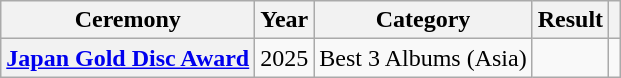<table class="wikitable plainrowheaders">
<tr>
<th scope="col">Ceremony</th>
<th scope="col">Year</th>
<th scope="col">Category</th>
<th scope="col">Result</th>
<th scope="col" class="unsortable"></th>
</tr>
<tr>
<th scope="row"><a href='#'>Japan Gold Disc Award</a></th>
<td>2025</td>
<td>Best 3 Albums (Asia)</td>
<td></td>
<td style="text-align:center"></td>
</tr>
</table>
